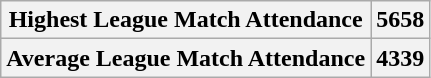<table class="wikitable">
<tr>
<th>Highest League Match Attendance</th>
<th>5658</th>
</tr>
<tr>
<th>Average League Match Attendance</th>
<th>4339</th>
</tr>
</table>
